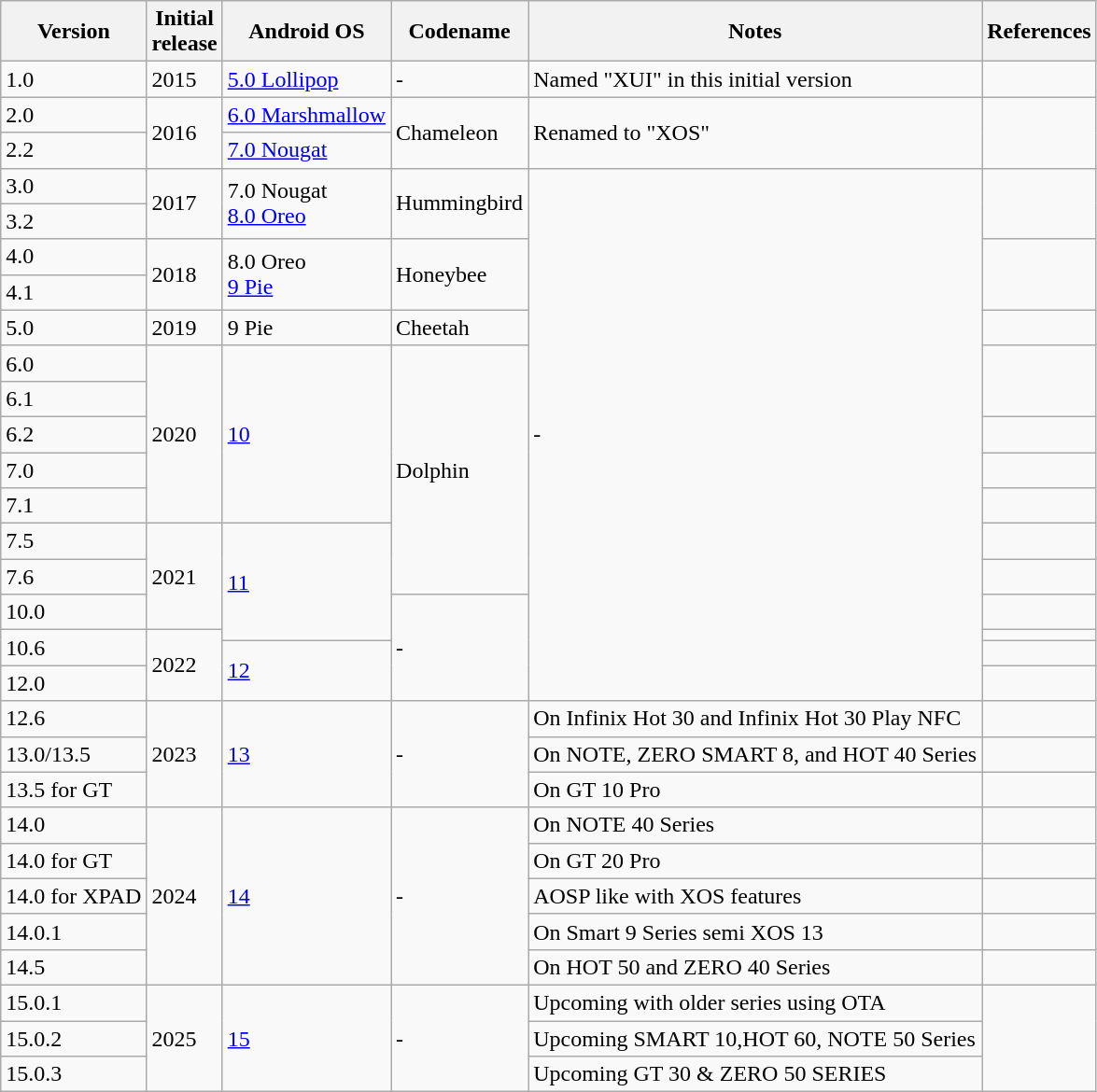<table class="wikitable">
<tr>
<th>Version</th>
<th>Initial<br>release</th>
<th>Android OS</th>
<th>Codename</th>
<th>Notes</th>
<th>References</th>
</tr>
<tr>
<td>1.0</td>
<td>2015</td>
<td><a href='#'>5.0 Lollipop</a></td>
<td>-</td>
<td>Named "XUI" in this initial version</td>
<td></td>
</tr>
<tr>
<td rowspan="2">2.0</td>
<td rowspan="3">2016</td>
<td><a href='#'>6.0 Marshmallow</a></td>
<td rowspan="3">Chameleon</td>
<td rowspan="3">Renamed to "XOS"</td>
<td rowspan="3"></td>
</tr>
<tr>
<td rowspan="3"><a href='#'>7.0 Nougat</a></td>
</tr>
<tr>
<td>2.2</td>
</tr>
<tr>
<td rowspan="2">3.0</td>
<td rowspan="3">2017</td>
<td rowspan="3">Hummingbird</td>
<td rowspan="18">-</td>
<td rowspan="3"></td>
</tr>
<tr>
<td rowspan="3">7.0 Nougat<br><a href='#'>8.0 Oreo</a></td>
</tr>
<tr>
<td>3.2</td>
</tr>
<tr>
<td rowspan="2">4.0</td>
<td rowspan="3">2018</td>
<td rowspan="3">Honeybee</td>
<td rowspan="3"></td>
</tr>
<tr>
<td rowspan="2">8.0 Oreo<br><a href='#'>9 Pie</a></td>
</tr>
<tr>
<td>4.1</td>
</tr>
<tr>
<td>5.0</td>
<td>2019</td>
<td>9 Pie</td>
<td>Cheetah</td>
<td></td>
</tr>
<tr>
<td>6.0</td>
<td rowspan="5">2020</td>
<td rowspan="5"><a href='#'>10</a></td>
<td rowspan="7">Dolphin</td>
<td rowspan="2"></td>
</tr>
<tr>
<td>6.1</td>
</tr>
<tr>
<td>6.2</td>
<td></td>
</tr>
<tr>
<td>7.0</td>
<td></td>
</tr>
<tr>
<td>7.1</td>
<td></td>
</tr>
<tr>
<td>7.5</td>
<td rowspan="3">2021</td>
<td rowspan="4"><a href='#'>11</a></td>
<td></td>
</tr>
<tr>
<td>7.6</td>
<td></td>
</tr>
<tr>
<td>10.0</td>
<td rowspan="4">-</td>
<td></td>
</tr>
<tr>
<td rowspan="2">10.6</td>
<td rowspan="3">2022</td>
<td></td>
</tr>
<tr>
<td rowspan="2"><a href='#'>12</a></td>
<td></td>
</tr>
<tr>
<td>12.0</td>
<td></td>
</tr>
<tr>
<td>12.6</td>
<td rowspan="3">2023</td>
<td rowspan="3"><a href='#'>13</a></td>
<td rowspan="3">-</td>
<td>On Infinix Hot 30 and Infinix Hot 30 Play NFC</td>
<td></td>
</tr>
<tr>
<td>13.0/13.5</td>
<td>On NOTE, ZERO SMART 8, and HOT 40 Series</td>
<td></td>
</tr>
<tr>
<td>13.5 for GT</td>
<td>On GT 10 Pro</td>
<td></td>
</tr>
<tr>
<td>14.0</td>
<td rowspan="5">2024</td>
<td rowspan="5"><a href='#'>14</a></td>
<td rowspan="5">-</td>
<td>On NOTE 40 Series</td>
<td></td>
</tr>
<tr>
<td>14.0 for GT</td>
<td>On GT 20 Pro</td>
<td></td>
</tr>
<tr>
<td>14.0 for XPAD</td>
<td>AOSP like with XOS features</td>
<td></td>
</tr>
<tr>
<td>14.0.1</td>
<td>On Smart 9 Series semi XOS 13</td>
<td></td>
</tr>
<tr>
<td>14.5</td>
<td>On HOT 50 and ZERO 40 Series</td>
<td></td>
</tr>
<tr>
<td>15.0.1</td>
<td rowspan="3">2025</td>
<td rowspan="3"><a href='#'>15</a></td>
<td rowspan="3">-</td>
<td>Upcoming with older series using OTA</td>
<td rowspan="3"></td>
</tr>
<tr>
<td>15.0.2</td>
<td>Upcoming SMART 10,HOT 60, NOTE 50 Series</td>
</tr>
<tr>
<td>15.0.3</td>
<td>Upcoming GT 30 & ZERO 50 SERIES</td>
</tr>
</table>
